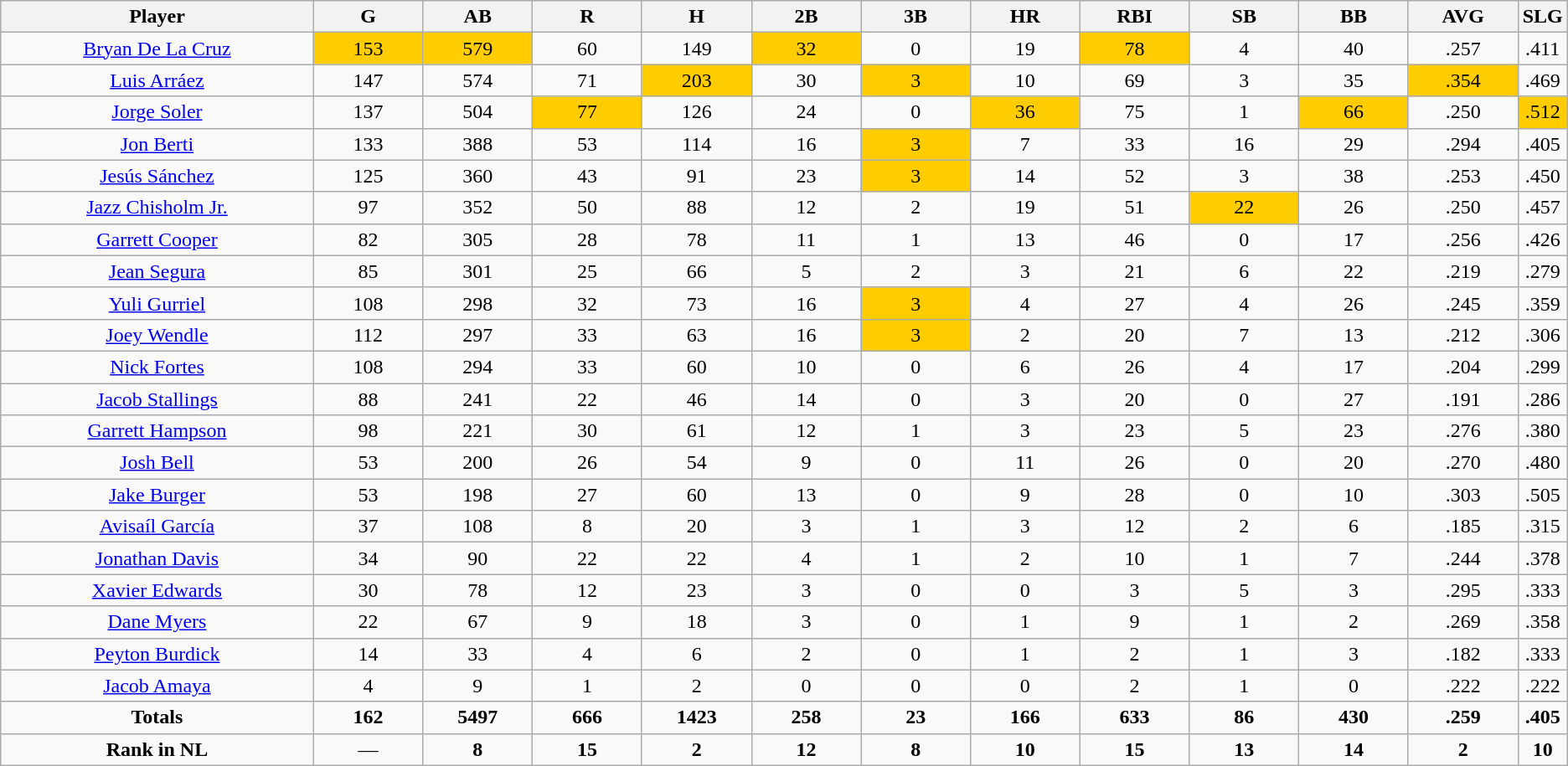<table class=wikitable style="text-align:center">
<tr>
<th bgcolor=#DDDDFF; width="20%">Player</th>
<th bgcolor=#DDDDFF; width="7%">G</th>
<th bgcolor=#DDDDFF; width="7%">AB</th>
<th bgcolor=#DDDDFF; width="7%">R</th>
<th bgcolor=#DDDDFF; width="7%">H</th>
<th bgcolor=#DDDDFF; width="7%">2B</th>
<th bgcolor=#DDDDFF; width="7%">3B</th>
<th bgcolor=#DDDDFF; width="7%">HR</th>
<th bgcolor=#DDDDFF; width="7%">RBI</th>
<th bgcolor=#DDDDFF; width="7%">SB</th>
<th bgcolor=#DDDDFF; width="7%">BB</th>
<th bgcolor=#DDDDFF; width="7%">AVG</th>
<th bgcolor=#DDDDFF; width="7%">SLG</th>
</tr>
<tr>
<td><a href='#'>Bryan De La Cruz</a></td>
<td bgcolor=#ffcc00>153</td>
<td bgcolor=#ffcc00>579</td>
<td>60</td>
<td>149</td>
<td bgcolor=#ffcc00>32</td>
<td>0</td>
<td>19</td>
<td bgcolor=#ffcc00>78</td>
<td>4</td>
<td>40</td>
<td>.257</td>
<td>.411</td>
</tr>
<tr>
<td><a href='#'>Luis Arráez</a></td>
<td>147</td>
<td>574</td>
<td>71</td>
<td bgcolor=#ffcc00>203</td>
<td>30</td>
<td bgcolor=#ffcc00>3</td>
<td>10</td>
<td>69</td>
<td>3</td>
<td>35</td>
<td bgcolor=#ffcc00>.354</td>
<td>.469</td>
</tr>
<tr>
<td><a href='#'>Jorge Soler</a></td>
<td>137</td>
<td>504</td>
<td bgcolor=#ffcc00>77</td>
<td>126</td>
<td>24</td>
<td>0</td>
<td bgcolor=#ffcc00>36</td>
<td>75</td>
<td>1</td>
<td bgcolor=#ffcc00>66</td>
<td>.250</td>
<td bgcolor=#ffcc00>.512</td>
</tr>
<tr>
<td><a href='#'>Jon Berti</a></td>
<td>133</td>
<td>388</td>
<td>53</td>
<td>114</td>
<td>16</td>
<td bgcolor=#ffcc00>3</td>
<td>7</td>
<td>33</td>
<td>16</td>
<td>29</td>
<td>.294</td>
<td>.405</td>
</tr>
<tr>
<td><a href='#'>Jesús Sánchez</a></td>
<td>125</td>
<td>360</td>
<td>43</td>
<td>91</td>
<td>23</td>
<td bgcolor=#ffcc00>3</td>
<td>14</td>
<td>52</td>
<td>3</td>
<td>38</td>
<td>.253</td>
<td>.450</td>
</tr>
<tr>
<td><a href='#'>Jazz Chisholm Jr.</a></td>
<td>97</td>
<td>352</td>
<td>50</td>
<td>88</td>
<td>12</td>
<td>2</td>
<td>19</td>
<td>51</td>
<td bgcolor=#ffcc00>22</td>
<td>26</td>
<td>.250</td>
<td>.457</td>
</tr>
<tr>
<td><a href='#'>Garrett Cooper</a></td>
<td>82</td>
<td>305</td>
<td>28</td>
<td>78</td>
<td>11</td>
<td>1</td>
<td>13</td>
<td>46</td>
<td>0</td>
<td>17</td>
<td>.256</td>
<td>.426</td>
</tr>
<tr>
<td><a href='#'>Jean Segura</a></td>
<td>85</td>
<td>301</td>
<td>25</td>
<td>66</td>
<td>5</td>
<td>2</td>
<td>3</td>
<td>21</td>
<td>6</td>
<td>22</td>
<td>.219</td>
<td>.279</td>
</tr>
<tr>
<td><a href='#'>Yuli Gurriel</a></td>
<td>108</td>
<td>298</td>
<td>32</td>
<td>73</td>
<td>16</td>
<td bgcolor=#ffcc00>3</td>
<td>4</td>
<td>27</td>
<td>4</td>
<td>26</td>
<td>.245</td>
<td>.359</td>
</tr>
<tr>
<td><a href='#'>Joey Wendle</a></td>
<td>112</td>
<td>297</td>
<td>33</td>
<td>63</td>
<td>16</td>
<td bgcolor=#ffcc00>3</td>
<td>2</td>
<td>20</td>
<td>7</td>
<td>13</td>
<td>.212</td>
<td>.306</td>
</tr>
<tr>
<td><a href='#'>Nick Fortes</a></td>
<td>108</td>
<td>294</td>
<td>33</td>
<td>60</td>
<td>10</td>
<td>0</td>
<td>6</td>
<td>26</td>
<td>4</td>
<td>17</td>
<td>.204</td>
<td>.299</td>
</tr>
<tr>
<td><a href='#'>Jacob Stallings</a></td>
<td>88</td>
<td>241</td>
<td>22</td>
<td>46</td>
<td>14</td>
<td>0</td>
<td>3</td>
<td>20</td>
<td>0</td>
<td>27</td>
<td>.191</td>
<td>.286</td>
</tr>
<tr>
<td><a href='#'>Garrett Hampson</a></td>
<td>98</td>
<td>221</td>
<td>30</td>
<td>61</td>
<td>12</td>
<td>1</td>
<td>3</td>
<td>23</td>
<td>5</td>
<td>23</td>
<td>.276</td>
<td>.380</td>
</tr>
<tr>
<td><a href='#'>Josh Bell</a></td>
<td>53</td>
<td>200</td>
<td>26</td>
<td>54</td>
<td>9</td>
<td>0</td>
<td>11</td>
<td>26</td>
<td>0</td>
<td>20</td>
<td>.270</td>
<td>.480</td>
</tr>
<tr>
<td><a href='#'>Jake Burger</a></td>
<td>53</td>
<td>198</td>
<td>27</td>
<td>60</td>
<td>13</td>
<td>0</td>
<td>9</td>
<td>28</td>
<td>0</td>
<td>10</td>
<td>.303</td>
<td>.505</td>
</tr>
<tr>
<td><a href='#'>Avisaíl García</a></td>
<td>37</td>
<td>108</td>
<td>8</td>
<td>20</td>
<td>3</td>
<td>1</td>
<td>3</td>
<td>12</td>
<td>2</td>
<td>6</td>
<td>.185</td>
<td>.315</td>
</tr>
<tr>
<td><a href='#'>Jonathan Davis</a></td>
<td>34</td>
<td>90</td>
<td>22</td>
<td>22</td>
<td>4</td>
<td>1</td>
<td>2</td>
<td>10</td>
<td>1</td>
<td>7</td>
<td>.244</td>
<td>.378</td>
</tr>
<tr>
<td><a href='#'>Xavier Edwards</a></td>
<td>30</td>
<td>78</td>
<td>12</td>
<td>23</td>
<td>3</td>
<td>0</td>
<td>0</td>
<td>3</td>
<td>5</td>
<td>3</td>
<td>.295</td>
<td>.333</td>
</tr>
<tr>
<td><a href='#'>Dane Myers</a></td>
<td>22</td>
<td>67</td>
<td>9</td>
<td>18</td>
<td>3</td>
<td>0</td>
<td>1</td>
<td>9</td>
<td>1</td>
<td>2</td>
<td>.269</td>
<td>.358</td>
</tr>
<tr>
<td><a href='#'>Peyton Burdick</a></td>
<td>14</td>
<td>33</td>
<td>4</td>
<td>6</td>
<td>2</td>
<td>0</td>
<td>1</td>
<td>2</td>
<td>1</td>
<td>3</td>
<td>.182</td>
<td>.333</td>
</tr>
<tr>
<td><a href='#'>Jacob Amaya</a></td>
<td>4</td>
<td>9</td>
<td>1</td>
<td>2</td>
<td>0</td>
<td>0</td>
<td>0</td>
<td>2</td>
<td>1</td>
<td>0</td>
<td>.222</td>
<td>.222</td>
</tr>
<tr>
<td><strong>Totals</strong></td>
<td><strong>162</strong></td>
<td><strong>5497</strong></td>
<td><strong>666</strong></td>
<td><strong>1423</strong></td>
<td><strong>258</strong></td>
<td><strong>23</strong></td>
<td><strong>166</strong></td>
<td><strong>633</strong></td>
<td><strong>86</strong></td>
<td><strong>430</strong></td>
<td><strong>.259</strong></td>
<td><strong>.405</strong></td>
</tr>
<tr>
<td><strong>Rank in NL</strong></td>
<td>—</td>
<td><strong>8</strong></td>
<td><strong>15</strong></td>
<td><strong>2</strong></td>
<td><strong>12</strong></td>
<td><strong>8</strong></td>
<td><strong>10</strong></td>
<td><strong>15</strong></td>
<td><strong>13</strong></td>
<td><strong>14</strong></td>
<td><strong>2</strong></td>
<td><strong>10</strong></td>
</tr>
</table>
